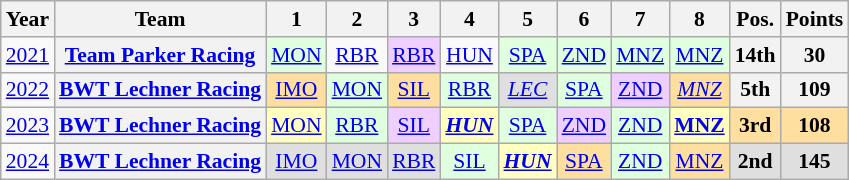<table class="wikitable" border="1" style="text-align:center; font-size:90%;">
<tr>
<th>Year</th>
<th>Team</th>
<th>1</th>
<th>2</th>
<th>3</th>
<th>4</th>
<th>5</th>
<th>6</th>
<th>7</th>
<th>8</th>
<th>Pos.</th>
<th>Points</th>
</tr>
<tr>
<td><a href='#'>2021</a></td>
<th><a href='#'>Team Parker Racing</a></th>
<td style="background:#DFFFDF;"><a href='#'>MON</a><br></td>
<td><a href='#'>RBR</a></td>
<td style="background:#EFCFFF;"><a href='#'>RBR</a><br></td>
<td><a href='#'>HUN</a></td>
<td style="background:#DFFFDF;"><a href='#'>SPA</a><br></td>
<td style="background:#DFFFDF;"><a href='#'>ZND</a><br></td>
<td style="background:#DFFFDF;"><a href='#'>MNZ</a><br></td>
<td style="background:#DFFFDF;"><a href='#'>MNZ</a><br></td>
<th>14th</th>
<th>30</th>
</tr>
<tr>
<td><a href='#'>2022</a></td>
<th><a href='#'>BWT Lechner Racing</a></th>
<td style="background:#FFDF9F;"><a href='#'>IMO</a><br></td>
<td style="background:#DFFFDF;"><a href='#'>MON</a><br></td>
<td style="background:#FFDF9F;"><a href='#'>SIL</a><br></td>
<td style="background:#DFFFDF;"><a href='#'>RBR</a><br></td>
<td style="background:#DFDFDF;"><em><a href='#'>LEC</a></em><br></td>
<td style="background:#DFFFDF;"><a href='#'>SPA</a><br></td>
<td style="background:#EFCFFF;"><a href='#'>ZND</a><br></td>
<td style="background:#FFDF9F;"><em><a href='#'>MNZ</a></em><br></td>
<th>5th</th>
<th>109</th>
</tr>
<tr>
<td><a href='#'>2023</a></td>
<th><a href='#'>BWT Lechner Racing</a></th>
<td style="background:#FFFFBF;"><a href='#'>MON</a><br></td>
<td style="background:#DFFFDF;"><a href='#'>RBR</a><br></td>
<td style="background:#EFCFFF;"><a href='#'>SIL</a><br></td>
<td style="background:#FFFFBF;"><strong><em><a href='#'>HUN</a></em></strong><br></td>
<td style="background:#DFFFDF;"><a href='#'>SPA</a><br></td>
<td style="background:#EFCFFF;"><a href='#'>ZND</a><br></td>
<td style="background:#DFFFDF;"><a href='#'>ZND</a><br></td>
<td style="background:#FFFFBF;"><strong><a href='#'>MNZ</a></strong><br></td>
<th style="background:#FFDF9F;">3rd</th>
<th style="background:#FFDF9F;">108</th>
</tr>
<tr>
<td><a href='#'>2024</a></td>
<th><a href='#'>BWT Lechner Racing</a></th>
<td style="background:#DFDFDF;"><a href='#'>IMO</a><br></td>
<td style="background:#DFDFDF;"><a href='#'>MON</a><br></td>
<td style="background:#DFDFDF;"><a href='#'>RBR</a><br></td>
<td style="background:#DFFFDF;"><a href='#'>SIL</a><br></td>
<td style="background:#FFFFBF;"><strong><em><a href='#'>HUN</a></em></strong><br></td>
<td style="background:#FFDF9F;"><a href='#'>SPA</a><br></td>
<td style="background:#DFFFDF;"><a href='#'>ZND</a><br></td>
<td style="background:#FFDF9F;"><a href='#'>MNZ</a><br></td>
<th style="background:#DFDFDF;">2nd</th>
<th style="background:#DFDFDF;">145</th>
</tr>
</table>
